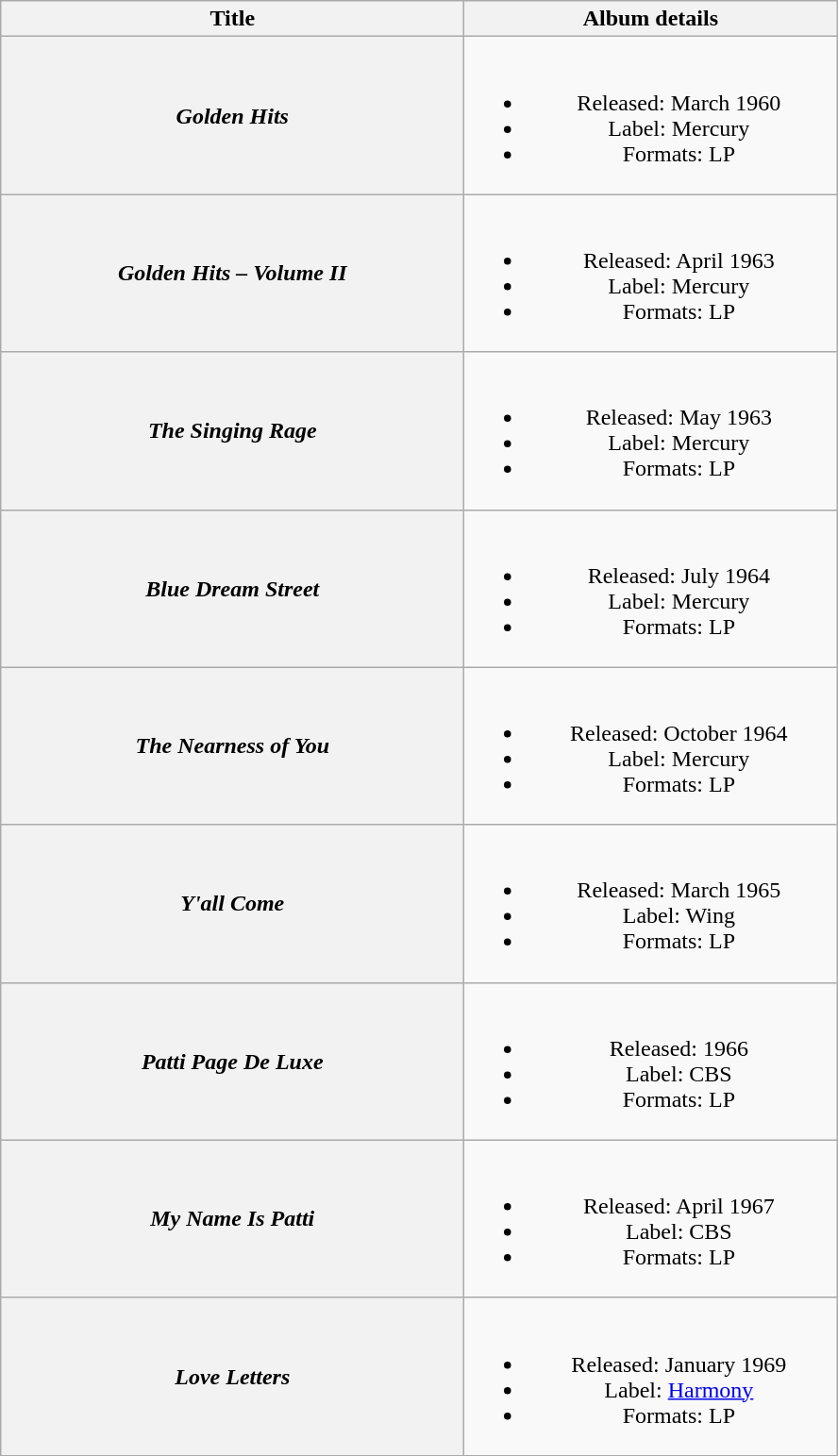<table class="wikitable plainrowheaders" style="text-align:center;">
<tr>
<th scope="col" style="width:20em;">Title</th>
<th scope="col" style="width:16em;">Album details</th>
</tr>
<tr>
<th scope="row"><em>Golden Hits</em></th>
<td><br><ul><li>Released: March 1960</li><li>Label: Mercury</li><li>Formats: LP</li></ul></td>
</tr>
<tr>
<th scope="row"><em>Golden Hits – Volume II</em></th>
<td><br><ul><li>Released: April 1963</li><li>Label: Mercury</li><li>Formats: LP</li></ul></td>
</tr>
<tr>
<th scope="row"><em>The Singing Rage</em></th>
<td><br><ul><li>Released: May 1963</li><li>Label: Mercury</li><li>Formats: LP</li></ul></td>
</tr>
<tr>
<th scope="row"><em>Blue Dream Street</em></th>
<td><br><ul><li>Released: July 1964</li><li>Label: Mercury</li><li>Formats: LP</li></ul></td>
</tr>
<tr>
<th scope="row"><em>The Nearness of You</em></th>
<td><br><ul><li>Released: October 1964</li><li>Label: Mercury</li><li>Formats: LP</li></ul></td>
</tr>
<tr>
<th scope="row"><em>Y'all Come</em></th>
<td><br><ul><li>Released: March 1965</li><li>Label: Wing</li><li>Formats: LP</li></ul></td>
</tr>
<tr>
<th scope="row"><em>Patti Page De Luxe</em></th>
<td><br><ul><li>Released: 1966</li><li>Label: CBS</li><li>Formats: LP</li></ul></td>
</tr>
<tr>
<th scope="row"><em>My Name Is Patti</em></th>
<td><br><ul><li>Released: April 1967</li><li>Label: CBS</li><li>Formats: LP</li></ul></td>
</tr>
<tr>
<th scope="row"><em>Love Letters</em></th>
<td><br><ul><li>Released: January 1969</li><li>Label: <a href='#'>Harmony</a></li><li>Formats: LP</li></ul></td>
</tr>
<tr>
</tr>
</table>
